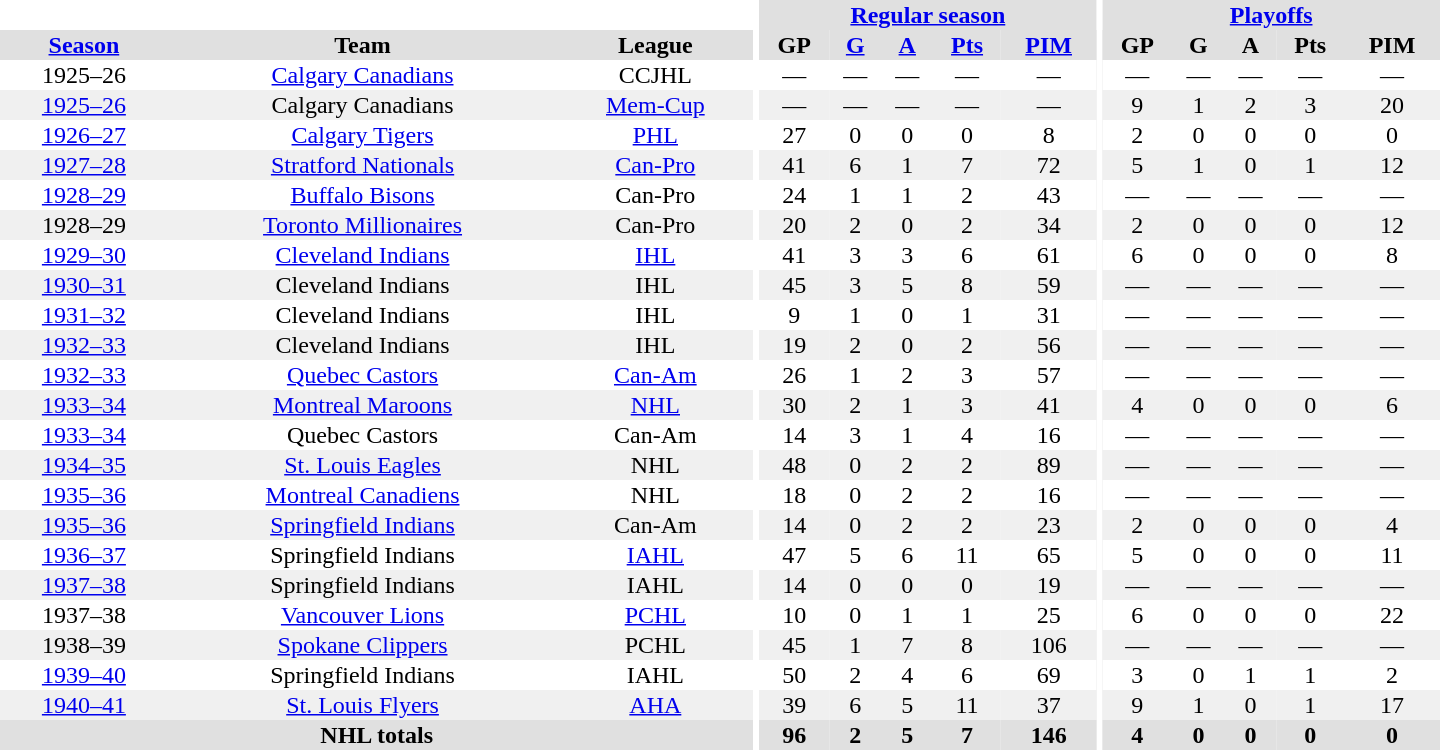<table border="0" cellpadding="1" cellspacing="0" style="text-align:center; width:60em">
<tr bgcolor="#e0e0e0">
<th colspan="3" bgcolor="#ffffff"></th>
<th rowspan="100" bgcolor="#ffffff"></th>
<th colspan="5"><a href='#'>Regular season</a></th>
<th rowspan="100" bgcolor="#ffffff"></th>
<th colspan="5"><a href='#'>Playoffs</a></th>
</tr>
<tr bgcolor="#e0e0e0">
<th><a href='#'>Season</a></th>
<th>Team</th>
<th>League</th>
<th>GP</th>
<th><a href='#'>G</a></th>
<th><a href='#'>A</a></th>
<th><a href='#'>Pts</a></th>
<th><a href='#'>PIM</a></th>
<th>GP</th>
<th>G</th>
<th>A</th>
<th>Pts</th>
<th>PIM</th>
</tr>
<tr>
<td>1925–26</td>
<td><a href='#'>Calgary Canadians</a></td>
<td>CCJHL</td>
<td>—</td>
<td>—</td>
<td>—</td>
<td>—</td>
<td>—</td>
<td>—</td>
<td>—</td>
<td>—</td>
<td>—</td>
<td>—</td>
</tr>
<tr bgcolor="#f0f0f0">
<td><a href='#'>1925–26</a></td>
<td>Calgary Canadians</td>
<td><a href='#'>Mem-Cup</a></td>
<td>—</td>
<td>—</td>
<td>—</td>
<td>—</td>
<td>—</td>
<td>9</td>
<td>1</td>
<td>2</td>
<td>3</td>
<td>20</td>
</tr>
<tr>
<td><a href='#'>1926–27</a></td>
<td><a href='#'>Calgary Tigers</a></td>
<td><a href='#'>PHL</a></td>
<td>27</td>
<td>0</td>
<td>0</td>
<td>0</td>
<td>8</td>
<td>2</td>
<td>0</td>
<td>0</td>
<td>0</td>
<td>0</td>
</tr>
<tr bgcolor="#f0f0f0">
<td><a href='#'>1927–28</a></td>
<td><a href='#'>Stratford Nationals</a></td>
<td><a href='#'>Can-Pro</a></td>
<td>41</td>
<td>6</td>
<td>1</td>
<td>7</td>
<td>72</td>
<td>5</td>
<td>1</td>
<td>0</td>
<td>1</td>
<td>12</td>
</tr>
<tr>
<td><a href='#'>1928–29</a></td>
<td><a href='#'>Buffalo Bisons</a></td>
<td>Can-Pro</td>
<td>24</td>
<td>1</td>
<td>1</td>
<td>2</td>
<td>43</td>
<td>—</td>
<td>—</td>
<td>—</td>
<td>—</td>
<td>—</td>
</tr>
<tr bgcolor="#f0f0f0">
<td>1928–29</td>
<td><a href='#'>Toronto Millionaires</a></td>
<td>Can-Pro</td>
<td>20</td>
<td>2</td>
<td>0</td>
<td>2</td>
<td>34</td>
<td>2</td>
<td>0</td>
<td>0</td>
<td>0</td>
<td>12</td>
</tr>
<tr>
<td><a href='#'>1929–30</a></td>
<td><a href='#'>Cleveland Indians</a></td>
<td><a href='#'>IHL</a></td>
<td>41</td>
<td>3</td>
<td>3</td>
<td>6</td>
<td>61</td>
<td>6</td>
<td>0</td>
<td>0</td>
<td>0</td>
<td>8</td>
</tr>
<tr bgcolor="#f0f0f0">
<td><a href='#'>1930–31</a></td>
<td>Cleveland Indians</td>
<td>IHL</td>
<td>45</td>
<td>3</td>
<td>5</td>
<td>8</td>
<td>59</td>
<td>—</td>
<td>—</td>
<td>—</td>
<td>—</td>
<td>—</td>
</tr>
<tr>
<td><a href='#'>1931–32</a></td>
<td>Cleveland Indians</td>
<td>IHL</td>
<td>9</td>
<td>1</td>
<td>0</td>
<td>1</td>
<td>31</td>
<td>—</td>
<td>—</td>
<td>—</td>
<td>—</td>
<td>—</td>
</tr>
<tr bgcolor="#f0f0f0">
<td><a href='#'>1932–33</a></td>
<td>Cleveland Indians</td>
<td>IHL</td>
<td>19</td>
<td>2</td>
<td>0</td>
<td>2</td>
<td>56</td>
<td>—</td>
<td>—</td>
<td>—</td>
<td>—</td>
<td>—</td>
</tr>
<tr>
<td><a href='#'>1932–33</a></td>
<td><a href='#'>Quebec Castors</a></td>
<td><a href='#'>Can-Am</a></td>
<td>26</td>
<td>1</td>
<td>2</td>
<td>3</td>
<td>57</td>
<td>—</td>
<td>—</td>
<td>—</td>
<td>—</td>
<td>—</td>
</tr>
<tr bgcolor="#f0f0f0">
<td><a href='#'>1933–34</a></td>
<td><a href='#'>Montreal Maroons</a></td>
<td><a href='#'>NHL</a></td>
<td>30</td>
<td>2</td>
<td>1</td>
<td>3</td>
<td>41</td>
<td>4</td>
<td>0</td>
<td>0</td>
<td>0</td>
<td>6</td>
</tr>
<tr>
<td><a href='#'>1933–34</a></td>
<td>Quebec Castors</td>
<td>Can-Am</td>
<td>14</td>
<td>3</td>
<td>1</td>
<td>4</td>
<td>16</td>
<td>—</td>
<td>—</td>
<td>—</td>
<td>—</td>
<td>—</td>
</tr>
<tr bgcolor="#f0f0f0">
<td><a href='#'>1934–35</a></td>
<td><a href='#'>St. Louis Eagles</a></td>
<td>NHL</td>
<td>48</td>
<td>0</td>
<td>2</td>
<td>2</td>
<td>89</td>
<td>—</td>
<td>—</td>
<td>—</td>
<td>—</td>
<td>—</td>
</tr>
<tr>
<td><a href='#'>1935–36</a></td>
<td><a href='#'>Montreal Canadiens</a></td>
<td>NHL</td>
<td>18</td>
<td>0</td>
<td>2</td>
<td>2</td>
<td>16</td>
<td>—</td>
<td>—</td>
<td>—</td>
<td>—</td>
<td>—</td>
</tr>
<tr bgcolor="#f0f0f0">
<td><a href='#'>1935–36</a></td>
<td><a href='#'>Springfield Indians</a></td>
<td>Can-Am</td>
<td>14</td>
<td>0</td>
<td>2</td>
<td>2</td>
<td>23</td>
<td>2</td>
<td>0</td>
<td>0</td>
<td>0</td>
<td>4</td>
</tr>
<tr>
<td><a href='#'>1936–37</a></td>
<td>Springfield Indians</td>
<td><a href='#'>IAHL</a></td>
<td>47</td>
<td>5</td>
<td>6</td>
<td>11</td>
<td>65</td>
<td>5</td>
<td>0</td>
<td>0</td>
<td>0</td>
<td>11</td>
</tr>
<tr bgcolor="#f0f0f0">
<td><a href='#'>1937–38</a></td>
<td>Springfield Indians</td>
<td>IAHL</td>
<td>14</td>
<td>0</td>
<td>0</td>
<td>0</td>
<td>19</td>
<td>—</td>
<td>—</td>
<td>—</td>
<td>—</td>
<td>—</td>
</tr>
<tr>
<td>1937–38</td>
<td><a href='#'>Vancouver Lions</a></td>
<td><a href='#'>PCHL</a></td>
<td>10</td>
<td>0</td>
<td>1</td>
<td>1</td>
<td>25</td>
<td>6</td>
<td>0</td>
<td>0</td>
<td>0</td>
<td>22</td>
</tr>
<tr bgcolor="#f0f0f0">
<td>1938–39</td>
<td><a href='#'>Spokane Clippers</a></td>
<td>PCHL</td>
<td>45</td>
<td>1</td>
<td>7</td>
<td>8</td>
<td>106</td>
<td>—</td>
<td>—</td>
<td>—</td>
<td>—</td>
<td>—</td>
</tr>
<tr>
<td><a href='#'>1939–40</a></td>
<td>Springfield Indians</td>
<td>IAHL</td>
<td>50</td>
<td>2</td>
<td>4</td>
<td>6</td>
<td>69</td>
<td>3</td>
<td>0</td>
<td>1</td>
<td>1</td>
<td>2</td>
</tr>
<tr bgcolor="#f0f0f0">
<td><a href='#'>1940–41</a></td>
<td><a href='#'>St. Louis Flyers</a></td>
<td><a href='#'>AHA</a></td>
<td>39</td>
<td>6</td>
<td>5</td>
<td>11</td>
<td>37</td>
<td>9</td>
<td>1</td>
<td>0</td>
<td>1</td>
<td>17</td>
</tr>
<tr bgcolor="#e0e0e0">
<th colspan="3">NHL totals</th>
<th>96</th>
<th>2</th>
<th>5</th>
<th>7</th>
<th>146</th>
<th>4</th>
<th>0</th>
<th>0</th>
<th>0</th>
<th>0</th>
</tr>
</table>
